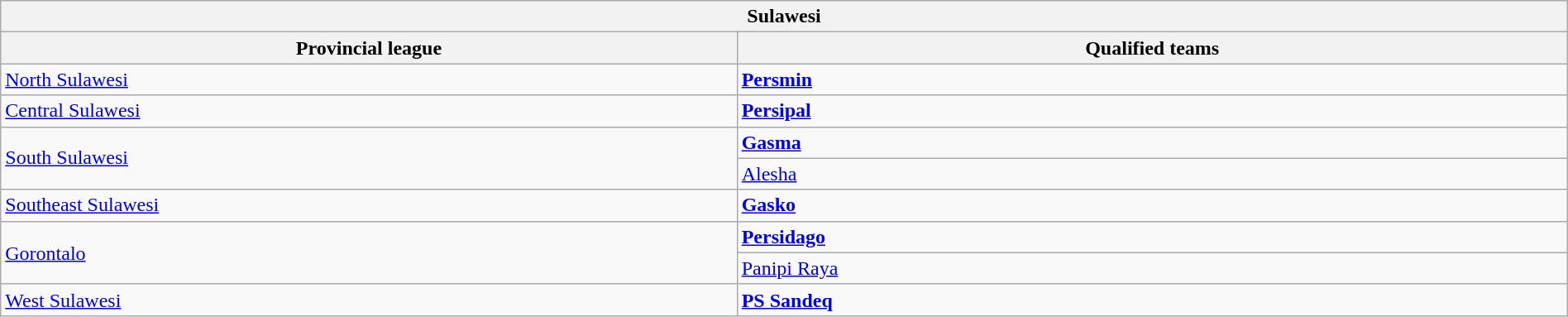<table class="wikitable sortable" style="width:100%;">
<tr>
<th colspan="2"><strong>Sulawesi</strong></th>
</tr>
<tr>
<th style="width:47%;">Provincial league</th>
<th style="width:53%;">Qualified teams</th>
</tr>
<tr>
<td> <a href='#'>North Sulawesi</a></td>
<td><strong><a href='#'>Persmin</a></strong></td>
</tr>
<tr>
<td> <a href='#'>Central Sulawesi</a></td>
<td><strong><a href='#'>Persipal</a></strong></td>
</tr>
<tr>
<td rowspan="2"> <a href='#'>South Sulawesi</a></td>
<td><strong><a href='#'>Gasma</a></strong></td>
</tr>
<tr>
<td><a href='#'>Alesha</a></td>
</tr>
<tr>
<td> <a href='#'>Southeast Sulawesi</a></td>
<td><strong><a href='#'>Gasko</a></strong></td>
</tr>
<tr>
<td rowspan="2"> <a href='#'>Gorontalo</a></td>
<td><strong><a href='#'>Persidago</a></strong></td>
</tr>
<tr>
<td><a href='#'>Panipi Raya</a></td>
</tr>
<tr>
<td> <a href='#'>West Sulawesi</a></td>
<td><strong><a href='#'>PS Sandeq</a></strong></td>
</tr>
</table>
